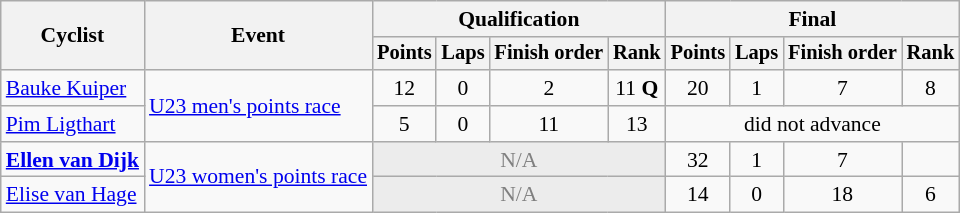<table class="wikitable" style="font-size:90%">
<tr>
<th rowspan="2">Cyclist</th>
<th rowspan="2">Event</th>
<th colspan=4>Qualification</th>
<th colspan=4>Final</th>
</tr>
<tr style="font-size:95%">
<th>Points</th>
<th>Laps</th>
<th>Finish order</th>
<th>Rank</th>
<th>Points</th>
<th>Laps</th>
<th>Finish order</th>
<th>Rank</th>
</tr>
<tr align=center>
<td align=left><a href='#'>Bauke Kuiper</a></td>
<td align=left rowspan=2><a href='#'>U23 men's points race</a></td>
<td>12</td>
<td>0</td>
<td>2</td>
<td>11 <strong>Q</strong></td>
<td>20</td>
<td>1</td>
<td>7</td>
<td>8</td>
</tr>
<tr align=center>
<td align=left><a href='#'>Pim Ligthart</a></td>
<td>5</td>
<td>0</td>
<td>11</td>
<td>13</td>
<td colspan=4>did not advance</td>
</tr>
<tr align=center>
<td align=left><strong><a href='#'>Ellen van Dijk</a></strong></td>
<td align=left rowspan=2><a href='#'>U23 women's points race</a></td>
<td style="background: #ececec; color: grey; vertical-align: middle; text-align: center; " class="table-na" colspan=4>N/A</td>
<td>32</td>
<td>1</td>
<td>7</td>
<td></td>
</tr>
<tr align=center>
<td align=left><a href='#'>Elise van Hage</a></td>
<td style="background: #ececec; color: grey; vertical-align: middle; text-align: center; " class="table-na" colspan=4>N/A</td>
<td>14</td>
<td>0</td>
<td>18</td>
<td>6</td>
</tr>
</table>
